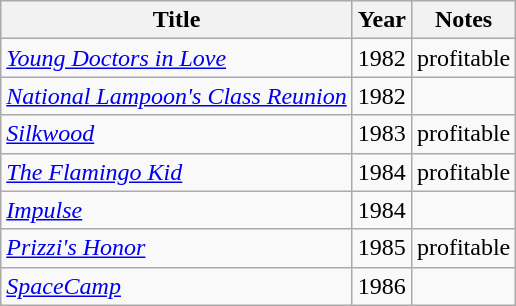<table class="wikitable sortable">
<tr>
<th>Title</th>
<th>Year</th>
<th>Notes</th>
</tr>
<tr>
<td><em><a href='#'>Young Doctors in Love</a></em></td>
<td>1982</td>
<td>profitable</td>
</tr>
<tr>
<td><em><a href='#'>National Lampoon's Class Reunion</a></em></td>
<td>1982</td>
<td></td>
</tr>
<tr>
<td><em><a href='#'>Silkwood</a></em></td>
<td>1983</td>
<td>profitable</td>
</tr>
<tr>
<td><em><a href='#'>The Flamingo Kid</a></em></td>
<td>1984</td>
<td>profitable</td>
</tr>
<tr>
<td><em><a href='#'>Impulse</a></em></td>
<td>1984</td>
<td></td>
</tr>
<tr>
<td><em><a href='#'>Prizzi's Honor</a></em></td>
<td>1985</td>
<td>profitable</td>
</tr>
<tr>
<td><em><a href='#'>SpaceCamp</a></em></td>
<td>1986</td>
<td></td>
</tr>
</table>
